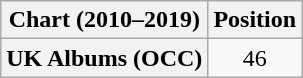<table class="wikitable plainrowheaders" style="text-align:center">
<tr>
<th scope="col">Chart (2010–2019)</th>
<th scope="col">Position</th>
</tr>
<tr>
<th scope="row">UK Albums (OCC)</th>
<td>46</td>
</tr>
</table>
